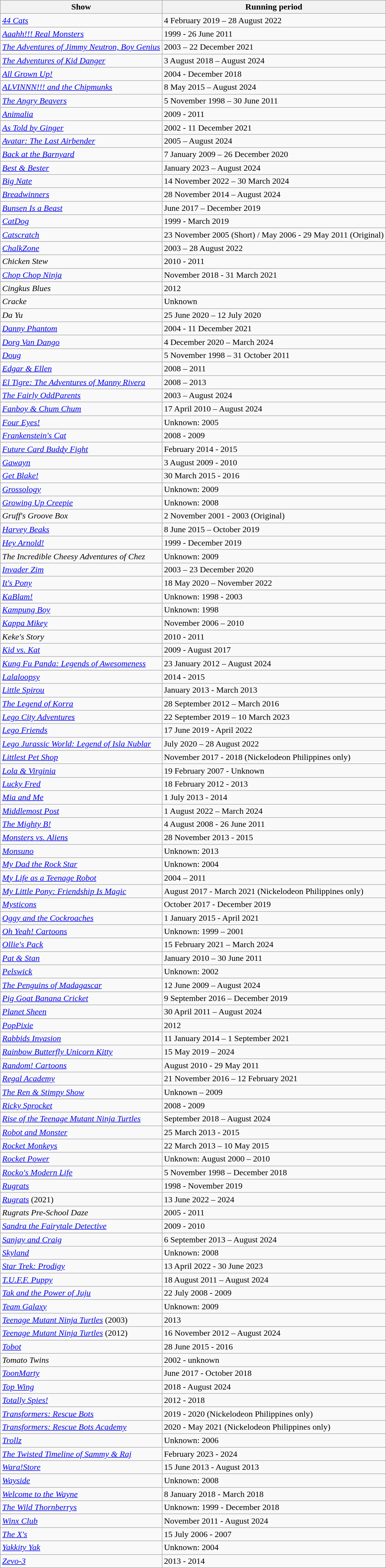<table class="wikitable sortable">
<tr>
<th>Show</th>
<th>Running period</th>
</tr>
<tr>
<td><em><a href='#'>44 Cats</a></em></td>
<td>4 February 2019 – 28 August 2022</td>
</tr>
<tr>
<td><em><a href='#'>Aaahh!!! Real Monsters</a></em></td>
<td>1999 - 26 June 2011</td>
</tr>
<tr>
<td><em><a href='#'>The Adventures of Jimmy Neutron, Boy Genius</a></em></td>
<td>2003 – 22 December 2021</td>
</tr>
<tr>
<td><em><a href='#'>The Adventures of Kid Danger</a></em></td>
<td>3 August 2018 – August 2024</td>
</tr>
<tr>
<td><em><a href='#'>All Grown Up!</a></em></td>
<td>2004 - December 2018</td>
</tr>
<tr>
<td><em><a href='#'>ALVINNN!!! and the Chipmunks</a></em></td>
<td>8 May 2015 – August 2024</td>
</tr>
<tr>
<td><em><a href='#'>The Angry Beavers</a></em></td>
<td>5 November 1998 – 30 June 2011</td>
</tr>
<tr>
<td><em><a href='#'>Animalia</a></em></td>
<td>2009 - 2011</td>
</tr>
<tr>
<td><em><a href='#'>As Told by Ginger</a></em></td>
<td>2002 - 11 December 2021</td>
</tr>
<tr>
<td><em><a href='#'>Avatar: The Last Airbender</a></em></td>
<td>2005 – August 2024</td>
</tr>
<tr>
<td><em><a href='#'>Back at the Barnyard</a></em></td>
<td>7 January 2009 – 26 December 2020</td>
</tr>
<tr>
<td><em><a href='#'>Best & Bester</a></em></td>
<td>January 2023 – August 2024</td>
</tr>
<tr>
<td><em><a href='#'>Big Nate</a></em></td>
<td>14 November 2022 – 30 March 2024</td>
</tr>
<tr>
<td><em><a href='#'>Breadwinners</a></em></td>
<td>28 November 2014 – August 2024</td>
</tr>
<tr>
<td><em><a href='#'>Bunsen Is a Beast</a></em></td>
<td>June 2017 – December 2019</td>
</tr>
<tr>
<td><em><a href='#'>CatDog</a></em></td>
<td>1999 - March 2019</td>
</tr>
<tr>
<td><em><a href='#'>Catscratch</a></em></td>
<td>23 November 2005 (Short) / May 2006 - 29 May 2011 (Original)</td>
</tr>
<tr>
<td><em><a href='#'>ChalkZone</a></em></td>
<td>2003 – 28 August 2022</td>
</tr>
<tr>
<td><em>Chicken Stew</em></td>
<td>2010 - 2011</td>
</tr>
<tr>
<td><em><a href='#'>Chop Chop Ninja</a></em></td>
<td>November 2018 - 31 March 2021</td>
</tr>
<tr>
<td><em>Cingkus Blues</em></td>
<td>2012</td>
</tr>
<tr>
<td><em>Cracke</em></td>
<td>Unknown</td>
</tr>
<tr>
<td><em>Da Yu</em></td>
<td>25 June 2020 – 12 July 2020</td>
</tr>
<tr>
<td><em><a href='#'>Danny Phantom</a></em></td>
<td>2004 - 11 December 2021</td>
</tr>
<tr>
<td><em><a href='#'>Dorg Van Dango</a></em></td>
<td>4 December 2020 – March 2024</td>
</tr>
<tr>
<td><em><a href='#'>Doug</a></em></td>
<td>5 November 1998 – 31 October 2011</td>
</tr>
<tr>
<td><em><a href='#'>Edgar & Ellen</a></em></td>
<td>2008 – 2011</td>
</tr>
<tr>
<td><em><a href='#'>El Tigre: The Adventures of Manny Rivera</a></em></td>
<td>2008 – 2013</td>
</tr>
<tr>
<td><em><a href='#'>The Fairly OddParents</a></em></td>
<td>2003 – August 2024</td>
</tr>
<tr>
<td><em><a href='#'>Fanboy & Chum Chum</a></em></td>
<td>17 April 2010 – August 2024</td>
</tr>
<tr>
<td><em><a href='#'>Four Eyes!</a></em></td>
<td>Unknown: 2005</td>
</tr>
<tr>
<td><em><a href='#'>Frankenstein's Cat</a></em></td>
<td>2008 - 2009</td>
</tr>
<tr>
<td><em><a href='#'>Future Card Buddy Fight</a></em></td>
<td>February 2014 - 2015</td>
</tr>
<tr>
<td><em><a href='#'>Gawayn</a></em></td>
<td>3 August 2009 - 2010</td>
</tr>
<tr>
<td><em><a href='#'>Get Blake!</a></em></td>
<td>30 March 2015 - 2016</td>
</tr>
<tr>
<td><em><a href='#'>Grossology</a></em></td>
<td>Unknown: 2009</td>
</tr>
<tr>
<td><em><a href='#'>Growing Up Creepie</a></em></td>
<td>Unknown: 2008</td>
</tr>
<tr>
<td><em>Gruff's Groove Box</em></td>
<td>2 November 2001 - 2003 (Original)</td>
</tr>
<tr>
<td><em><a href='#'>Harvey Beaks</a></em></td>
<td>8 June 2015 – October 2019</td>
</tr>
<tr>
<td><em><a href='#'>Hey Arnold!</a></em></td>
<td>1999 - December 2019</td>
</tr>
<tr>
<td><em>The Incredible Cheesy Adventures of Chez</em></td>
<td>Unknown: 2009</td>
</tr>
<tr>
<td><em><a href='#'>Invader Zim</a></em></td>
<td>2003 – 23 December 2020</td>
</tr>
<tr>
<td><em><a href='#'>It's Pony</a></em></td>
<td>18 May 2020 – November 2022</td>
</tr>
<tr>
<td><em><a href='#'>KaBlam!</a></em></td>
<td>Unknown: 1998 - 2003</td>
</tr>
<tr>
<td><em><a href='#'>Kampung Boy</a></em></td>
<td>Unknown: 1998</td>
</tr>
<tr>
<td><em><a href='#'>Kappa Mikey</a></em></td>
<td>November 2006 – 2010</td>
</tr>
<tr>
<td><em>Keke's Story</em></td>
<td>2010 - 2011</td>
</tr>
<tr>
<td><em><a href='#'>Kid vs. Kat</a></em></td>
<td>2009 - August 2017</td>
</tr>
<tr>
<td><em><a href='#'>Kung Fu Panda: Legends of Awesomeness</a></em></td>
<td>23 January 2012 – August 2024</td>
</tr>
<tr>
<td><em><a href='#'>Lalaloopsy</a></em></td>
<td>2014 - 2015</td>
</tr>
<tr>
<td><em><a href='#'>Little Spirou</a></em></td>
<td>January 2013 - March 2013</td>
</tr>
<tr>
<td><em><a href='#'>The Legend of Korra</a></em></td>
<td>28 September 2012 – March 2016</td>
</tr>
<tr>
<td><em><a href='#'>Lego City Adventures</a></em></td>
<td>22 September 2019 – 10 March 2023</td>
</tr>
<tr>
<td><em><a href='#'>Lego Friends</a></em></td>
<td>17 June 2019 - April 2022</td>
</tr>
<tr>
<td><em><a href='#'>Lego Jurassic World: Legend of Isla Nublar</a></em></td>
<td>July 2020 – 28 August 2022</td>
</tr>
<tr>
<td><em><a href='#'>Littlest Pet Shop</a></em></td>
<td>November 2017 - 2018 (Nickelodeon Philippines only)</td>
</tr>
<tr>
<td><em><a href='#'>Lola & Virginia</a></em></td>
<td>19 February 2007 - Unknown</td>
</tr>
<tr>
<td><em><a href='#'>Lucky Fred</a></em></td>
<td>18 February 2012 - 2013</td>
</tr>
<tr>
<td><em><a href='#'>Mia and Me</a></em></td>
<td>1 July 2013 - 2014</td>
</tr>
<tr>
<td><em><a href='#'>Middlemost Post</a></em></td>
<td>1 August 2022 – March 2024</td>
</tr>
<tr>
<td><em><a href='#'>The Mighty B!</a></em></td>
<td>4 August 2008 - 26 June 2011</td>
</tr>
<tr>
<td><em><a href='#'>Monsters vs. Aliens</a></em></td>
<td>28 November 2013 - 2015</td>
</tr>
<tr>
<td><em><a href='#'>Monsuno</a></em></td>
<td>Unknown: 2013</td>
</tr>
<tr>
<td><em><a href='#'>My Dad the Rock Star</a></em></td>
<td>Unknown: 2004</td>
</tr>
<tr>
<td><em><a href='#'>My Life as a Teenage Robot</a></em></td>
<td>2004 – 2011</td>
</tr>
<tr>
<td><em><a href='#'>My Little Pony: Friendship Is Magic</a></em></td>
<td>August 2017 - March 2021 (Nickelodeon Philippines only)</td>
</tr>
<tr>
<td><em><a href='#'>Mysticons</a></em></td>
<td>October 2017 - December 2019</td>
</tr>
<tr>
<td><em><a href='#'>Oggy and the Cockroaches</a></em></td>
<td>1 January 2015 - April 2021</td>
</tr>
<tr>
<td><em><a href='#'>Oh Yeah! Cartoons</a></em></td>
<td>Unknown: 1999 – 2001</td>
</tr>
<tr>
<td><em><a href='#'>Ollie's Pack</a></em></td>
<td>15 February 2021 – March 2024</td>
</tr>
<tr>
<td><em><a href='#'>Pat & Stan</a></em></td>
<td>January 2010 – 30 June 2011</td>
</tr>
<tr>
<td><em><a href='#'>Pelswick</a></em></td>
<td>Unknown: 2002</td>
</tr>
<tr>
<td><em><a href='#'>The Penguins of Madagascar</a></em></td>
<td>12 June 2009 – August 2024</td>
</tr>
<tr>
<td><em><a href='#'>Pig Goat Banana Cricket</a></em></td>
<td>9 September 2016 – December 2019</td>
</tr>
<tr>
<td><em><a href='#'>Planet Sheen</a></em></td>
<td>30 April 2011 – August 2024</td>
</tr>
<tr>
<td><em><a href='#'>PopPixie</a></em></td>
<td>2012</td>
</tr>
<tr>
<td><em><a href='#'>Rabbids Invasion</a></em></td>
<td>11 January 2014 – 1 September 2021</td>
</tr>
<tr>
<td><em><a href='#'>Rainbow Butterfly Unicorn Kitty</a></em></td>
<td>15 May 2019 – 2024</td>
</tr>
<tr>
<td><em><a href='#'>Random! Cartoons</a></em></td>
<td>August 2010 - 29 May 2011</td>
</tr>
<tr>
<td><em><a href='#'>Regal Academy</a></em></td>
<td>21 November 2016 – 12 February 2021</td>
</tr>
<tr>
<td><em><a href='#'>The Ren & Stimpy Show</a></em></td>
<td>Unknown – 2009</td>
</tr>
<tr>
<td><em><a href='#'>Ricky Sprocket</a></em></td>
<td>2008 - 2009</td>
</tr>
<tr>
<td><em><a href='#'>Rise of the Teenage Mutant Ninja Turtles</a></em></td>
<td>September 2018 – August 2024</td>
</tr>
<tr>
<td><em><a href='#'>Robot and Monster</a></em></td>
<td>25 March 2013 - 2015</td>
</tr>
<tr>
<td><em><a href='#'>Rocket Monkeys</a></em></td>
<td>22 March 2013 – 10 May 2015</td>
</tr>
<tr>
<td><em><a href='#'>Rocket Power</a></em></td>
<td>Unknown: August 2000 – 2010</td>
</tr>
<tr>
<td><em><a href='#'>Rocko's Modern Life</a></em></td>
<td>5 November 1998 – December 2018</td>
</tr>
<tr>
<td><em><a href='#'>Rugrats</a></em></td>
<td>1998 - November 2019</td>
</tr>
<tr>
<td><em><a href='#'>Rugrats</a></em> (2021)</td>
<td>13 June 2022 – 2024</td>
</tr>
<tr>
<td><em>Rugrats Pre-School Daze</em></td>
<td>2005 - 2011</td>
</tr>
<tr>
<td><em><a href='#'>Sandra the Fairytale Detective</a></em></td>
<td>2009 - 2010</td>
</tr>
<tr>
<td><em><a href='#'>Sanjay and Craig</a></em></td>
<td>6 September 2013 – August 2024</td>
</tr>
<tr>
<td><em><a href='#'>Skyland</a></em></td>
<td>Unknown: 2008</td>
</tr>
<tr>
<td><em><a href='#'>Star Trek: Prodigy</a></em></td>
<td>13 April 2022 - 30 June 2023</td>
</tr>
<tr>
<td><em><a href='#'>T.U.F.F. Puppy</a></em></td>
<td>18 August 2011 – August 2024</td>
</tr>
<tr>
<td><em><a href='#'>Tak and the Power of Juju</a></em></td>
<td>22 July 2008 - 2009</td>
</tr>
<tr>
<td><em><a href='#'>Team Galaxy</a></em></td>
<td>Unknown: 2009</td>
</tr>
<tr>
<td><em><a href='#'>Teenage Mutant Ninja Turtles</a></em> (2003)</td>
<td>2013</td>
</tr>
<tr>
<td><em><a href='#'>Teenage Mutant Ninja Turtles</a></em> (2012)</td>
<td>16 November 2012 – August 2024</td>
</tr>
<tr>
<td><em><a href='#'>Tobot</a></em></td>
<td>28 June 2015 - 2016</td>
</tr>
<tr>
<td><em>Tomato Twins</em></td>
<td>2002 - unknown</td>
</tr>
<tr>
<td><em><a href='#'>ToonMarty</a></em></td>
<td>June 2017 - October 2018</td>
</tr>
<tr>
<td><em><a href='#'>Top Wing</a></em></td>
<td>2018 - August 2024</td>
</tr>
<tr>
<td><em><a href='#'>Totally Spies!</a></em></td>
<td>2012 - 2018</td>
</tr>
<tr>
<td><em><a href='#'>Transformers: Rescue Bots</a></em></td>
<td>2019 - 2020 (Nickelodeon Philippines only)</td>
</tr>
<tr>
<td><em><a href='#'>Transformers: Rescue Bots Academy</a></em></td>
<td>2020 - May 2021 (Nickelodeon Philippines only)</td>
</tr>
<tr>
<td><em><a href='#'>Trollz</a></em></td>
<td>Unknown: 2006</td>
</tr>
<tr>
<td><em><a href='#'>The Twisted Timeline of Sammy & Raj</a></em></td>
<td>February 2023 - 2024</td>
</tr>
<tr>
<td><em><a href='#'>Wara!Store</a></em></td>
<td>15 June 2013 - August 2013</td>
</tr>
<tr>
<td><em><a href='#'>Wayside</a></em></td>
<td>Unknown: 2008</td>
</tr>
<tr>
<td><em><a href='#'>Welcome to the Wayne</a></em></td>
<td>8 January 2018 - March 2018</td>
</tr>
<tr>
<td><em><a href='#'>The Wild Thornberrys</a></em></td>
<td>Unknown: 1999 - December 2018</td>
</tr>
<tr>
<td><em><a href='#'>Winx Club</a></em></td>
<td>November 2011 - August 2024</td>
</tr>
<tr>
<td><em><a href='#'>The X's</a></em></td>
<td>15 July 2006 - 2007</td>
</tr>
<tr>
<td><em><a href='#'>Yakkity Yak</a></em></td>
<td>Unknown: 2004</td>
</tr>
<tr>
<td><em><a href='#'>Zevo-3</a></em></td>
<td>2013 - 2014</td>
</tr>
</table>
